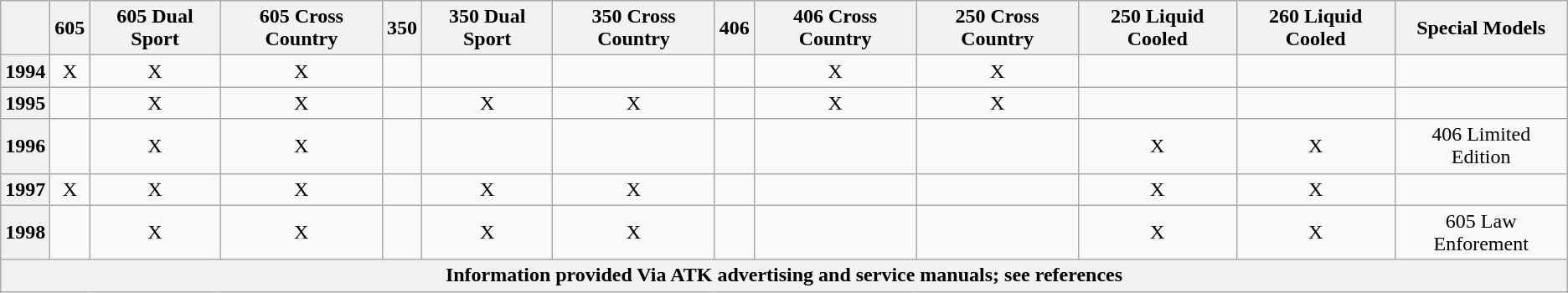<table class="wikitable" style="text-align: center;">
<tr>
<th></th>
<th>605</th>
<th>605 Dual Sport</th>
<th>605 Cross Country</th>
<th>350</th>
<th>350 Dual Sport</th>
<th>350 Cross Country</th>
<th>406</th>
<th>406 Cross Country</th>
<th>250 Cross Country</th>
<th>250 Liquid Cooled</th>
<th>260 Liquid Cooled</th>
<th>Special Models</th>
</tr>
<tr>
<th>1994</th>
<td>X</td>
<td>X</td>
<td>X</td>
<td></td>
<td></td>
<td></td>
<td></td>
<td>X</td>
<td>X</td>
<td></td>
<td></td>
<td></td>
</tr>
<tr>
<th>1995</th>
<td></td>
<td>X</td>
<td>X</td>
<td></td>
<td>X</td>
<td>X</td>
<td></td>
<td>X</td>
<td>X</td>
<td></td>
<td></td>
<td></td>
</tr>
<tr>
<th>1996</th>
<td></td>
<td>X</td>
<td>X</td>
<td></td>
<td></td>
<td></td>
<td></td>
<td></td>
<td></td>
<td>X</td>
<td>X</td>
<td>406 Limited<br>Edition</td>
</tr>
<tr>
<th>1997</th>
<td>X</td>
<td>X</td>
<td>X</td>
<td></td>
<td>X</td>
<td>X</td>
<td></td>
<td></td>
<td></td>
<td>X</td>
<td>X</td>
<td></td>
</tr>
<tr>
<th>1998</th>
<td></td>
<td>X</td>
<td>X</td>
<td></td>
<td>X</td>
<td>X</td>
<td></td>
<td></td>
<td></td>
<td>X</td>
<td>X</td>
<td>605 Law Enforement</td>
</tr>
<tr>
<th colspan="13">Information provided Via ATK advertising and service manuals; see references</th>
</tr>
</table>
